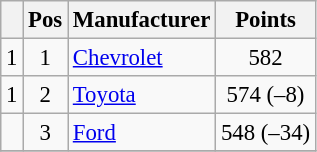<table class="wikitable" style="font-size: 95%;">
<tr>
<th></th>
<th>Pos</th>
<th>Manufacturer</th>
<th>Points</th>
</tr>
<tr>
<td align="left"> 1</td>
<td style="text-align:center;">1</td>
<td><a href='#'>Chevrolet</a></td>
<td style="text-align:center;">582</td>
</tr>
<tr>
<td align="left"> 1</td>
<td style="text-align:center;">2</td>
<td><a href='#'>Toyota</a></td>
<td style="text-align:center;">574 (–8)</td>
</tr>
<tr>
<td align="left"></td>
<td style="text-align:center;">3</td>
<td><a href='#'>Ford</a></td>
<td style="text-align:center;">548 (–34)</td>
</tr>
<tr class="sortbottom">
</tr>
</table>
